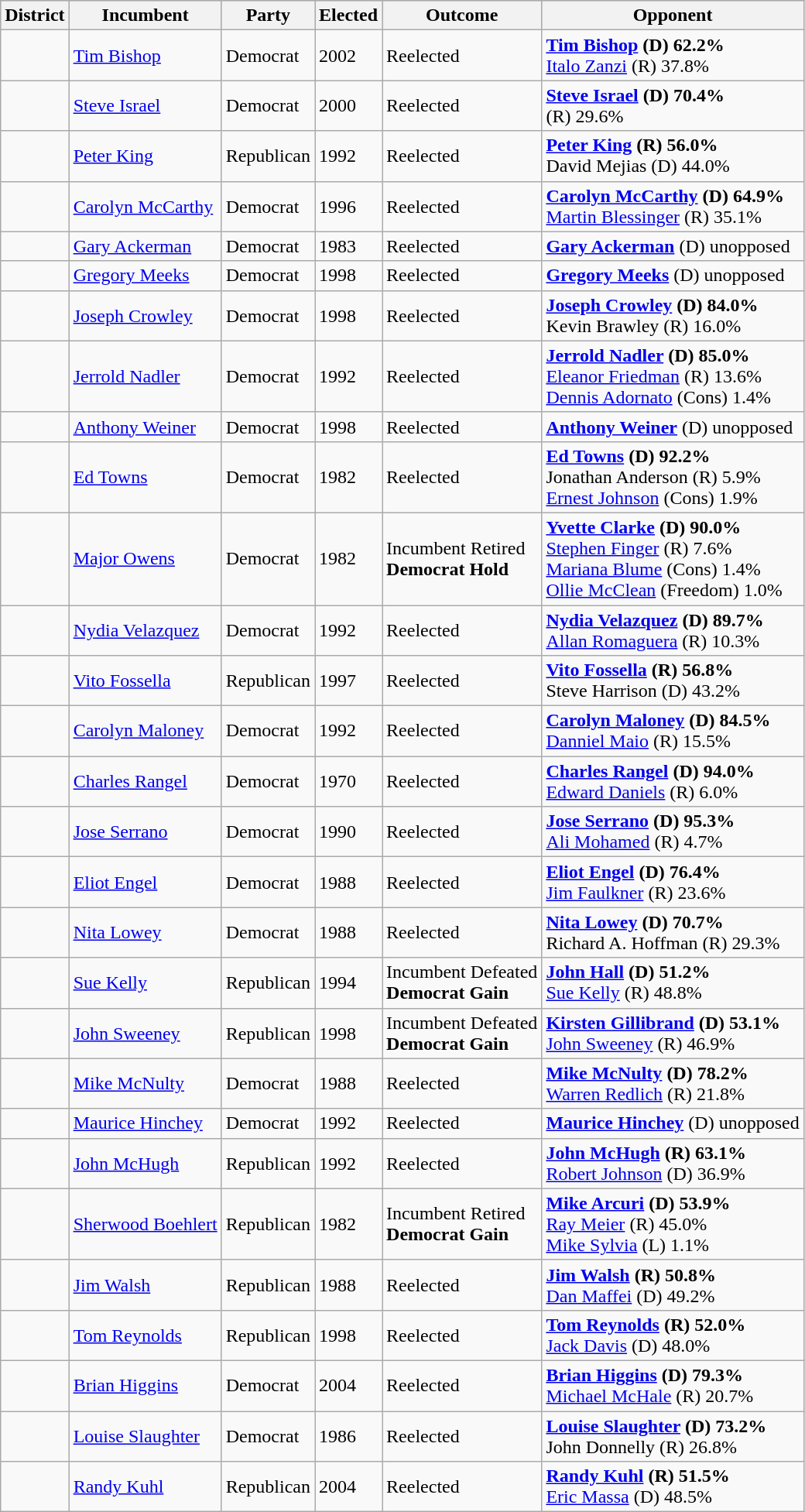<table class=wikitable>
<tr style="background-color:#cccccc;">
<th>District</th>
<th>Incumbent</th>
<th>Party</th>
<th>Elected</th>
<th>Outcome</th>
<th>Opponent</th>
</tr>
<tr>
<td></td>
<td><a href='#'>Tim Bishop</a></td>
<td>Democrat</td>
<td>2002</td>
<td>Reelected</td>
<td><strong><a href='#'>Tim Bishop</a> (D) 62.2%</strong><br><a href='#'>Italo Zanzi</a> (R) 37.8%</td>
</tr>
<tr>
<td></td>
<td><a href='#'>Steve Israel</a></td>
<td>Democrat</td>
<td>2000</td>
<td>Reelected</td>
<td><strong><a href='#'>Steve Israel</a> (D) 70.4%</strong> <br>(R) 29.6%</td>
</tr>
<tr>
<td></td>
<td><a href='#'>Peter King</a></td>
<td>Republican</td>
<td>1992</td>
<td>Reelected</td>
<td><strong><a href='#'>Peter King</a> (R) 56.0%</strong> <br>David Mejias (D) 44.0%</td>
</tr>
<tr>
<td></td>
<td><a href='#'>Carolyn McCarthy</a></td>
<td>Democrat</td>
<td>1996</td>
<td>Reelected</td>
<td><strong><a href='#'>Carolyn McCarthy</a> (D) 64.9%</strong> <br> <a href='#'>Martin Blessinger</a> (R) 35.1%</td>
</tr>
<tr>
<td></td>
<td><a href='#'>Gary Ackerman</a></td>
<td>Democrat</td>
<td>1983</td>
<td>Reelected</td>
<td><strong><a href='#'>Gary Ackerman</a></strong> (D) unopposed</td>
</tr>
<tr>
<td></td>
<td><a href='#'>Gregory Meeks</a></td>
<td>Democrat</td>
<td>1998</td>
<td>Reelected</td>
<td><strong><a href='#'>Gregory Meeks</a></strong> (D) unopposed</td>
</tr>
<tr>
<td></td>
<td><a href='#'>Joseph Crowley</a></td>
<td>Democrat</td>
<td>1998</td>
<td>Reelected</td>
<td><strong><a href='#'>Joseph Crowley</a> (D) 84.0%</strong> <br> Kevin Brawley (R) 16.0%</td>
</tr>
<tr>
<td></td>
<td><a href='#'>Jerrold Nadler</a></td>
<td>Democrat</td>
<td>1992</td>
<td>Reelected</td>
<td><strong><a href='#'>Jerrold Nadler</a> (D) 85.0%</strong> <br> <a href='#'>Eleanor Friedman</a> (R) 13.6% <br><a href='#'>Dennis Adornato</a> (Cons) 1.4%</td>
</tr>
<tr>
<td></td>
<td><a href='#'>Anthony Weiner</a></td>
<td>Democrat</td>
<td>1998</td>
<td>Reelected</td>
<td><strong><a href='#'>Anthony Weiner</a></strong> (D) unopposed</td>
</tr>
<tr>
<td></td>
<td><a href='#'>Ed Towns</a></td>
<td>Democrat</td>
<td>1982</td>
<td>Reelected</td>
<td><strong><a href='#'>Ed Towns</a> (D) 92.2%</strong> <br>Jonathan Anderson (R) 5.9% <br><a href='#'>Ernest Johnson</a> (Cons) 1.9%</td>
</tr>
<tr>
<td></td>
<td><a href='#'>Major Owens</a></td>
<td>Democrat</td>
<td>1982</td>
<td>Incumbent Retired <br> <strong>Democrat Hold</strong></td>
<td><strong><a href='#'>Yvette Clarke</a> (D) 90.0%</strong> <br><a href='#'>Stephen Finger</a> (R) 7.6% <br><a href='#'>Mariana Blume</a> (Cons) 1.4% <br><a href='#'>Ollie McClean</a> (Freedom) 1.0%</td>
</tr>
<tr>
<td></td>
<td><a href='#'>Nydia Velazquez</a></td>
<td>Democrat</td>
<td>1992</td>
<td>Reelected</td>
<td><strong><a href='#'>Nydia Velazquez</a> (D) 89.7%</strong> <br><a href='#'>Allan Romaguera</a> (R) 10.3%</td>
</tr>
<tr>
<td></td>
<td><a href='#'>Vito Fossella</a></td>
<td>Republican</td>
<td>1997</td>
<td>Reelected</td>
<td><strong><a href='#'>Vito Fossella</a> (R) 56.8%</strong> <br>Steve Harrison (D) 43.2%</td>
</tr>
<tr>
<td></td>
<td><a href='#'>Carolyn Maloney</a></td>
<td>Democrat</td>
<td>1992</td>
<td>Reelected</td>
<td><strong><a href='#'>Carolyn Maloney</a> (D) 84.5%</strong> <br><a href='#'>Danniel Maio</a> (R) 15.5%</td>
</tr>
<tr>
<td></td>
<td><a href='#'>Charles Rangel</a></td>
<td>Democrat</td>
<td>1970</td>
<td>Reelected</td>
<td><strong><a href='#'>Charles Rangel</a> (D) 94.0%</strong> <br><a href='#'>Edward Daniels</a> (R) 6.0%</td>
</tr>
<tr>
<td></td>
<td><a href='#'>Jose Serrano</a></td>
<td>Democrat</td>
<td>1990</td>
<td>Reelected</td>
<td><strong><a href='#'>Jose Serrano</a> (D) 95.3%</strong> <br><a href='#'>Ali Mohamed</a> (R) 4.7%</td>
</tr>
<tr>
<td></td>
<td><a href='#'>Eliot Engel</a></td>
<td>Democrat</td>
<td>1988</td>
<td>Reelected</td>
<td><strong><a href='#'>Eliot Engel</a> (D) 76.4%</strong> <br><a href='#'>Jim Faulkner</a> (R) 23.6%</td>
</tr>
<tr>
<td></td>
<td><a href='#'>Nita Lowey</a></td>
<td>Democrat</td>
<td>1988</td>
<td>Reelected</td>
<td><strong><a href='#'>Nita Lowey</a> (D) 70.7%</strong> <br>Richard A. Hoffman (R) 29.3%</td>
</tr>
<tr>
<td></td>
<td><a href='#'>Sue Kelly</a></td>
<td>Republican</td>
<td>1994</td>
<td>Incumbent Defeated <br> <strong>Democrat Gain</strong></td>
<td><strong><a href='#'>John Hall</a> (D) 51.2%</strong><br><a href='#'>Sue Kelly</a> (R) 48.8%</td>
</tr>
<tr>
<td></td>
<td><a href='#'>John Sweeney</a></td>
<td>Republican</td>
<td>1998</td>
<td>Incumbent Defeated <br> <strong>Democrat Gain</strong></td>
<td><strong><a href='#'>Kirsten Gillibrand</a> (D) 53.1%</strong><br><a href='#'>John Sweeney</a> (R) 46.9%</td>
</tr>
<tr>
<td></td>
<td><a href='#'>Mike McNulty</a></td>
<td>Democrat</td>
<td>1988</td>
<td>Reelected</td>
<td><strong><a href='#'>Mike McNulty</a> (D) 78.2%</strong> <br> <a href='#'>Warren Redlich</a> (R) 21.8%</td>
</tr>
<tr>
<td></td>
<td><a href='#'>Maurice Hinchey</a></td>
<td>Democrat</td>
<td>1992</td>
<td>Reelected</td>
<td><strong><a href='#'>Maurice Hinchey</a></strong> (D) unopposed</td>
</tr>
<tr>
<td></td>
<td><a href='#'>John McHugh</a></td>
<td>Republican</td>
<td>1992</td>
<td>Reelected</td>
<td><strong><a href='#'>John McHugh</a> (R) 63.1%</strong><br><a href='#'>Robert Johnson</a> (D) 36.9%</td>
</tr>
<tr>
<td></td>
<td><a href='#'>Sherwood Boehlert</a></td>
<td>Republican</td>
<td>1982</td>
<td>Incumbent Retired <br><strong>Democrat Gain</strong></td>
<td><strong><a href='#'>Mike Arcuri</a> (D) 53.9%</strong> <br><a href='#'>Ray Meier</a> (R) 45.0% <br> <a href='#'>Mike Sylvia</a> (L) 1.1%</td>
</tr>
<tr>
<td></td>
<td><a href='#'>Jim Walsh</a></td>
<td>Republican</td>
<td>1988</td>
<td>Reelected</td>
<td><strong><a href='#'>Jim Walsh</a> (R) 50.8%</strong> <br><a href='#'>Dan Maffei</a> (D) 49.2%</td>
</tr>
<tr>
<td></td>
<td><a href='#'>Tom Reynolds</a></td>
<td>Republican</td>
<td>1998</td>
<td>Reelected</td>
<td><strong><a href='#'>Tom Reynolds</a> (R) 52.0%</strong> <br><a href='#'>Jack Davis</a> (D) 48.0%</td>
</tr>
<tr>
<td></td>
<td><a href='#'>Brian Higgins</a></td>
<td>Democrat</td>
<td>2004</td>
<td>Reelected</td>
<td><strong><a href='#'>Brian Higgins</a> (D) 79.3%</strong> <br><a href='#'>Michael McHale</a> (R) 20.7%</td>
</tr>
<tr>
<td></td>
<td><a href='#'>Louise Slaughter</a></td>
<td>Democrat</td>
<td>1986</td>
<td>Reelected</td>
<td><strong><a href='#'>Louise Slaughter</a> (D) 73.2%</strong> <br>John Donnelly (R) 26.8%</td>
</tr>
<tr>
<td></td>
<td><a href='#'>Randy Kuhl</a></td>
<td>Republican</td>
<td>2004</td>
<td>Reelected</td>
<td><strong><a href='#'>Randy Kuhl</a> (R) 51.5%</strong> <br><a href='#'>Eric Massa</a> (D) 48.5%</td>
</tr>
</table>
